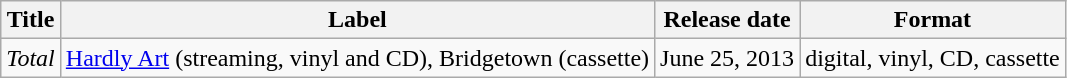<table class="wikitable sortable">
<tr>
<th>Title</th>
<th>Label</th>
<th>Release date</th>
<th>Format</th>
</tr>
<tr>
<td><em>Total</em></td>
<td><a href='#'>Hardly Art</a> (streaming, vinyl and CD), Bridgetown (cassette)</td>
<td>June 25, 2013</td>
<td>digital, vinyl, CD, cassette</td>
</tr>
</table>
